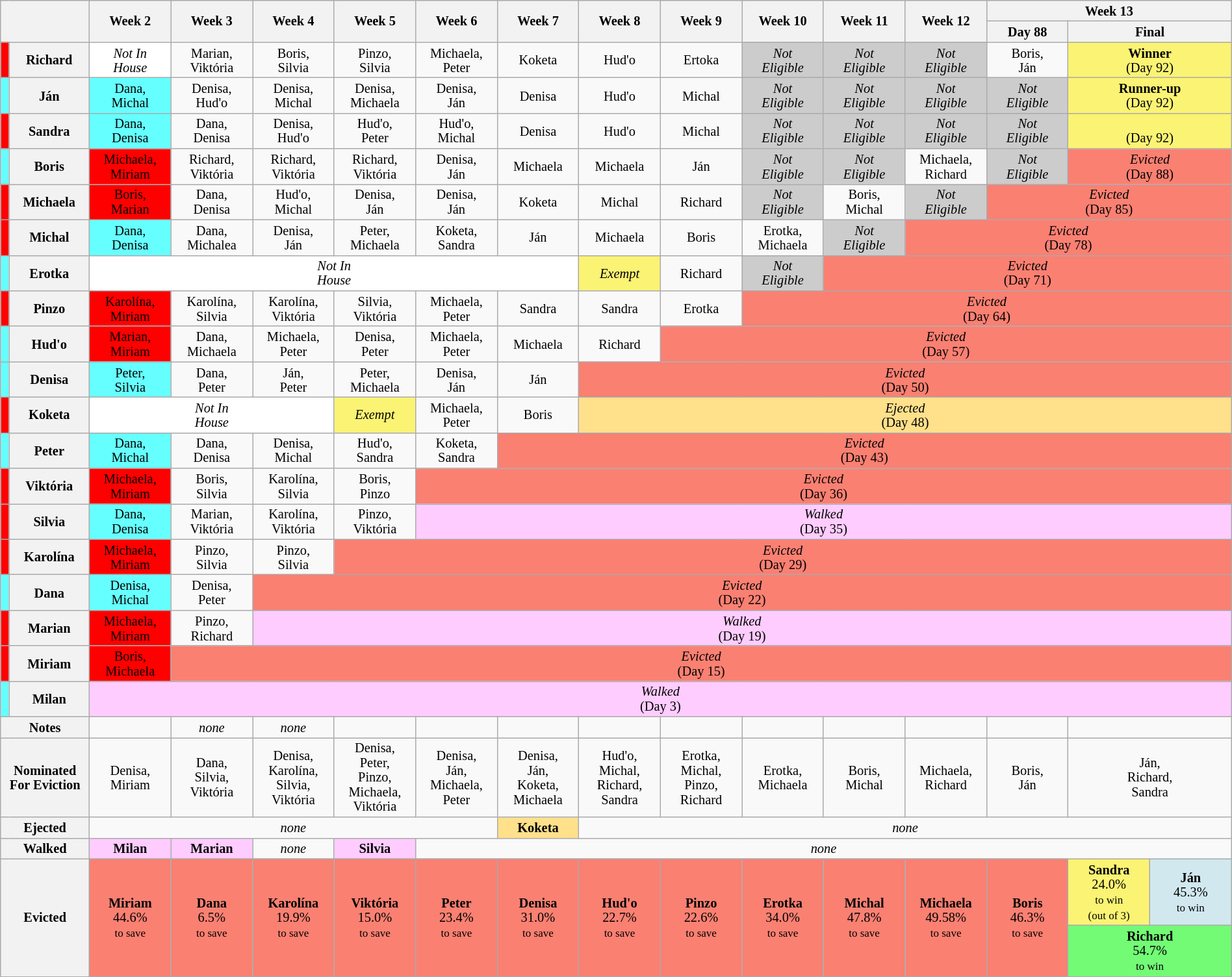<table class="wikitable" style="width:100%; text-align:center; font-size:85%; line-height:15px;">
<tr>
<th style="width:5%" rowspan=2 colspan=2></th>
<th style="width:5%" rowspan=2>Week 2</th>
<th style="width:5%" rowspan=2>Week 3</th>
<th style="width:5%" rowspan=2>Week 4</th>
<th style="width:5%" rowspan=2>Week 5</th>
<th style="width:5%" rowspan=2>Week 6</th>
<th style="width:5%" rowspan=2>Week 7</th>
<th style="width:5%" rowspan=2>Week 8</th>
<th style="width:5%" rowspan=2>Week 9</th>
<th style="width:5%" rowspan=2>Week 10</th>
<th style="width:5%" rowspan=2>Week 11</th>
<th style="width:5%" rowspan=2>Week 12</th>
<th style="width:15%" colspan=3>Week 13</th>
</tr>
<tr>
<th style="width:5%">Day 88</th>
<th style="width:10%" colspan=2>Final</th>
</tr>
<tr>
<td style="background:#FF0000"></td>
<th>Richard</th>
<td style="background:white"><em>Not In<br>House</em></td>
<td>Marian,<br>Viktória</td>
<td>Boris,<br>Silvia</td>
<td>Pinzo,<br>Silvia</td>
<td>Michaela,<br>Peter</td>
<td>Koketa</td>
<td>Hud'o</td>
<td>Ertoka</td>
<td style="background:#CCC"><em>Not<br>Eligible</em></td>
<td style="background:#CCC"><em>Not<br>Eligible</em></td>
<td style="background:#CCC"><em>Not<br>Eligible</em></td>
<td>Boris,<br>Ján</td>
<td colspan=2 style="background:#FBF373;"><strong>Winner</strong><br>(Day 92)</td>
</tr>
<tr>
<td style="background:#66FFFF"></td>
<th>Ján</th>
<td bgcolor="66FFFF">Dana,<br>Michal</td>
<td>Denisa,<br>Hud'o</td>
<td>Denisa,<br>Michal</td>
<td>Denisa,<br>Michaela</td>
<td>Denisa,<br>Ján</td>
<td>Denisa</td>
<td>Hud'o</td>
<td>Michal</td>
<td style="background:#CCC"><em>Not<br>Eligible</em></td>
<td style="background:#CCC"><em>Not<br>Eligible</em></td>
<td style="background:#CCC"><em>Not<br>Eligible</em></td>
<td style="background:#CCC"><em>Not<br>Eligible</em></td>
<td colspan=2 style="background:#FBF373;"><strong>Runner-up</strong><br>(Day 92)</td>
</tr>
<tr>
<td style="background:#FF0000"></td>
<th>Sandra</th>
<td bgcolor="66FFFF">Dana,<br>Denisa</td>
<td>Dana,<br>Denisa</td>
<td>Denisa,<br>Hud'o</td>
<td>Hud'o,<br>Peter</td>
<td>Hud'o,<br>Michal</td>
<td>Denisa</td>
<td>Hud'o</td>
<td>Michal</td>
<td style="background:#CCC"><em>Not<br>Eligible</em></td>
<td style="background:#CCC"><em>Not<br>Eligible</em></td>
<td style="background:#CCC"><em>Not<br>Eligible</em></td>
<td style="background:#CCC"><em>Not<br>Eligible</em></td>
<td colspan=2 style="background:#FBF373;"><br>(Day 92)</td>
</tr>
<tr>
<td style="background:#66FFFF"></td>
<th>Boris</th>
<td bgcolor="FF0000">Michaela,<br>Miriam</td>
<td>Richard,<br>Viktória</td>
<td>Richard,<br>Viktória</td>
<td>Richard,<br>Viktória</td>
<td>Denisa,<br>Ján</td>
<td>Michaela</td>
<td>Michaela</td>
<td>Ján</td>
<td style="background:#CCC"><em>Not<br>Eligible</em></td>
<td style="background:#CCC"><em>Not<br>Eligible</em></td>
<td>Michaela,<br>Richard</td>
<td style="background:#CCC"><em>Not<br>Eligible</em></td>
<td style="background:#FA8072" colspan=2><em>Evicted</em><br>(Day 88)</td>
</tr>
<tr>
<td style="background:#FF0000"></td>
<th>Michaela</th>
<td bgcolor="FF0000">Boris,<br>Marian</td>
<td>Dana,<br>Denisa</td>
<td>Hud'o,<br>Michal</td>
<td>Denisa,<br>Ján</td>
<td>Denisa,<br>Ján</td>
<td>Koketa</td>
<td>Michal</td>
<td>Richard</td>
<td style="background:#CCC"><em>Not<br>Eligible</em></td>
<td>Boris,<br>Michal</td>
<td style="background:#CCC"><em>Not<br>Eligible</em></td>
<td style="background:#FA8072" colspan=3><em>Evicted</em><br>(Day 85)</td>
</tr>
<tr>
<td style="background:#FF0000"></td>
<th>Michal</th>
<td bgcolor="66FFFF">Dana,<br>Denisa</td>
<td>Dana,<br>Michalea</td>
<td>Denisa,<br>Ján</td>
<td>Peter,<br>Michaela</td>
<td>Koketa,<br>Sandra</td>
<td>Ján</td>
<td>Michaela</td>
<td>Boris</td>
<td>Erotka,<br>Michaela</td>
<td style="background:#CCC"><em>Not<br>Eligible</em></td>
<td style="background:#FA8072" colspan=4><em>Evicted</em><br>(Day 78)</td>
</tr>
<tr>
<td style="background:#66FFFF"></td>
<th>Erotka</th>
<td style="background:white" colspan=6><em>Not In<br>House</em></td>
<td style="background:#FBF373"><em>Exempt</em></td>
<td>Richard</td>
<td style="background:#CCC"><em>Not<br>Eligible</em></td>
<td style="background:#FA8072" colspan=5><em>Evicted</em><br>(Day 71)</td>
</tr>
<tr>
<td style="background:#FF0000"></td>
<th>Pinzo</th>
<td bgcolor="FF0000">Karolína,<br>Miriam</td>
<td>Karolína,<br>Silvia</td>
<td>Karolína,<br>Viktória</td>
<td>Silvia,<br>Viktória</td>
<td>Michaela,<br>Peter</td>
<td>Sandra</td>
<td>Sandra</td>
<td>Erotka</td>
<td style="background:#FA8072" colspan=6><em>Evicted</em><br>(Day 64)</td>
</tr>
<tr>
<td style="background:#66FFFF"></td>
<th>Hud'o</th>
<td bgcolor="FF0000">Marian,<br>Miriam</td>
<td>Dana,<br>Michaela</td>
<td>Michaela,<br>Peter</td>
<td>Denisa,<br>Peter</td>
<td>Michaela,<br>Peter</td>
<td>Michaela</td>
<td>Richard</td>
<td style="background:#FA8072" colspan=7><em>Evicted</em><br>(Day 57)</td>
</tr>
<tr>
<td style="background:#66FFFF"></td>
<th>Denisa</th>
<td bgcolor="66FFFF">Peter,<br>Silvia</td>
<td>Dana,<br>Peter</td>
<td>Ján,<br>Peter</td>
<td>Peter,<br>Michaela</td>
<td>Denisa,<br>Ján</td>
<td>Ján</td>
<td style="background:#FA8072" colspan=8><em>Evicted</em><br>(Day 50)</td>
</tr>
<tr>
<td style="background:#FF0000"></td>
<th>Koketa</th>
<td style="background:white" colspan=3><em>Not In<br>House</em></td>
<td style="background:#FBF373"><em>Exempt</em></td>
<td>Michaela,<br>Peter</td>
<td>Boris</td>
<td style="background:#FFE08B" colspan=8><em>Ejected</em><br>(Day 48)</td>
</tr>
<tr>
<td style="background:#66FFFF"></td>
<th>Peter</th>
<td bgcolor="66FFFF">Dana,<br>Michal</td>
<td>Dana,<br>Denisa</td>
<td>Denisa,<br>Michal</td>
<td>Hud'o,<br>Sandra</td>
<td>Koketa,<br>Sandra</td>
<td style="background:#FA8072" colspan=9><em>Evicted</em><br>(Day 43)</td>
</tr>
<tr>
<td style="background:#FF0000"></td>
<th>Viktória</th>
<td bgcolor="FF0000">Michaela,<br>Miriam</td>
<td>Boris,<br>Silvia</td>
<td>Karolína,<br>Silvia</td>
<td>Boris,<br>Pinzo</td>
<td style="background:#FA8072" colspan=10><em>Evicted</em><br>(Day 36)</td>
</tr>
<tr>
<td style="background:#FF0000"></td>
<th>Silvia</th>
<td bgcolor="66FFFF">Dana,<br>Denisa</td>
<td>Marian,<br>Viktória</td>
<td>Karolína,<br>Viktória</td>
<td>Pinzo,<br>Viktória</td>
<td style="background:#FFCCFF" colspan=10><em>Walked</em><br>(Day 35)</td>
</tr>
<tr>
<td style="background:#FF0000"></td>
<th>Karolína</th>
<td bgcolor="FF0000">Michaela,<br>Miriam</td>
<td>Pinzo,<br>Silvia</td>
<td>Pinzo,<br>Silvia</td>
<td style="background:#FA8072" colspan=11><em>Evicted</em><br>(Day 29)</td>
</tr>
<tr>
<td style="background:#66FFFF"></td>
<th>Dana</th>
<td bgcolor="66FFFF">Denisa,<br>Michal</td>
<td>Denisa,<br>Peter</td>
<td style="background:#FA8072" colspan=12><em>Evicted</em><br>(Day 22)</td>
</tr>
<tr>
<td style="background:#FF0000"></td>
<th>Marian</th>
<td bgcolor="FF0000">Michaela,<br>Miriam</td>
<td>Pinzo,<br>Richard</td>
<td style="background:#FFCCFF" colspan=12><em>Walked</em><br>(Day 19)</td>
</tr>
<tr>
<td style="background:#FF0000"></td>
<th>Miriam</th>
<td bgcolor="FF0000">Boris,<br>Michaela</td>
<td style="background:#FA8072" colspan=13><em>Evicted</em><br>(Day 15)</td>
</tr>
<tr>
<td style="background:#66FFFF"></td>
<th>Milan</th>
<td style="background:#FFCCFF" colspan=14><em>Walked</em><br>(Day 3)</td>
</tr>
<tr>
<th colspan=2>Notes</th>
<td></td>
<td><em>none</em></td>
<td><em>none</em></td>
<td></td>
<td></td>
<td></td>
<td></td>
<td></td>
<td></td>
<td></td>
<td></td>
<td></td>
<td colspan=2></td>
</tr>
<tr>
<th colspan=2>Nominated<br>For Eviction</th>
<td>Denisa,<br>Miriam</td>
<td>Dana,<br>Silvia,<br>Viktória</td>
<td>Denisa,<br>Karolína,<br>Silvia,<br>Viktória</td>
<td>Denisa,<br>Peter,<br>Pinzo,<br>Michaela,<br>Viktória</td>
<td>Denisa,<br>Ján,<br>Michaela,<br>Peter</td>
<td>Denisa,<br>Ján,<br>Koketa,<br>Michaela</td>
<td>Hud'o,<br>Michal,<br>Richard,<br>Sandra</td>
<td>Erotka,<br>Michal,<br>Pinzo,<br>Richard</td>
<td>Erotka,<br>Michaela</td>
<td>Boris,<br>Michal</td>
<td>Michaela,<br>Richard</td>
<td>Boris,<br>Ján</td>
<td colspan=2>Ján,<br>Richard,<br>Sandra</td>
</tr>
<tr>
<th colspan=2>Ejected</th>
<td colspan=5><em>none</em></td>
<td style="background:#FFE08B"><strong>Koketa</strong></td>
<td colspan=8><em>none</em></td>
</tr>
<tr>
<th colspan=2>Walked</th>
<td style="background:#FFCCFF"><strong>Milan</strong></td>
<td style="background:#FFCCFF"><strong>Marian</strong></td>
<td><em>none</em></td>
<td style="background:#FFCCFF"><strong>Silvia</strong></td>
<td colspan=10><em>none</em></td>
</tr>
<tr>
<th rowspan=2 colspan=2>Evicted</th>
<td style="background:#FA8072" rowspan=2><strong>Miriam</strong><br>44.6%<br><small>to save</small></td>
<td style="background:#FA8072" rowspan=2><strong>Dana</strong><br>6.5%<br><small>to save</small></td>
<td style="background:#FA8072" rowspan=2><strong>Karolína</strong><br>19.9%<br><small>to save</small></td>
<td style="background:#FA8072" rowspan=2><strong>Viktória</strong><br>15.0%<br><small>to save</small></td>
<td style="background:#FA8072" rowspan=2><strong>Peter</strong><br>23.4%<br><small>to save</small></td>
<td style="background:#FA8072" rowspan=2><strong>Denisa</strong><br>31.0%<br><small>to save</small></td>
<td style="background:#FA8072" rowspan=2><strong>Hud'o</strong><br>22.7%<br><small>to save</small></td>
<td style="background:#FA8072" rowspan=2><strong>Pinzo</strong><br>22.6%<br><small>to save</small></td>
<td style="background:#FA8072" rowspan=2><strong>Erotka</strong><br>34.0%<br><small>to save</small></td>
<td style="background:#FA8072" rowspan=2><strong>Michal</strong><br>47.8%<br><small>to save</small></td>
<td style="background:#FA8072" rowspan=2><strong>Michaela</strong><br>49.58%<br><small>to save</small></td>
<td style="background:#FA8072" rowspan=2><strong>Boris</strong><br>46.3%<br><small>to save</small></td>
<td style="background:#FBF373"><strong>Sandra</strong><br>24.0%<br><small>to win</small><br><small>(out of 3)</small></td>
<td style="background:#D1E8EF; width:5%"><strong>Ján</strong><br>45.3%<br><small>to win</small></td>
</tr>
<tr>
<td colspan=2 style="background:#73FB76"><strong>Richard</strong><br>54.7%<br><small>to win</small></td>
</tr>
</table>
